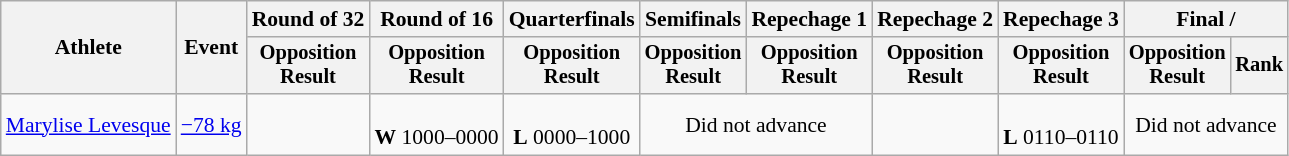<table class="wikitable" style="font-size:90%">
<tr>
<th rowspan="2">Athlete</th>
<th rowspan="2">Event</th>
<th>Round of 32</th>
<th>Round of 16</th>
<th>Quarterfinals</th>
<th>Semifinals</th>
<th>Repechage 1</th>
<th>Repechage 2</th>
<th>Repechage 3</th>
<th colspan=2>Final / </th>
</tr>
<tr style="font-size:95%">
<th>Opposition<br>Result</th>
<th>Opposition<br>Result</th>
<th>Opposition<br>Result</th>
<th>Opposition<br>Result</th>
<th>Opposition<br>Result</th>
<th>Opposition<br>Result</th>
<th>Opposition<br>Result</th>
<th>Opposition<br>Result</th>
<th>Rank</th>
</tr>
<tr align=center>
<td align=left><a href='#'>Marylise Levesque</a></td>
<td align=left><a href='#'>−78 kg</a></td>
<td></td>
<td> <br><strong>W</strong> 1000–0000</td>
<td> <br><strong>L</strong> 0000–1000</td>
<td colspan=2>Did not advance</td>
<td></td>
<td><br><strong>L</strong> 0110–0110</td>
<td colspan=3>Did not advance</td>
</tr>
</table>
